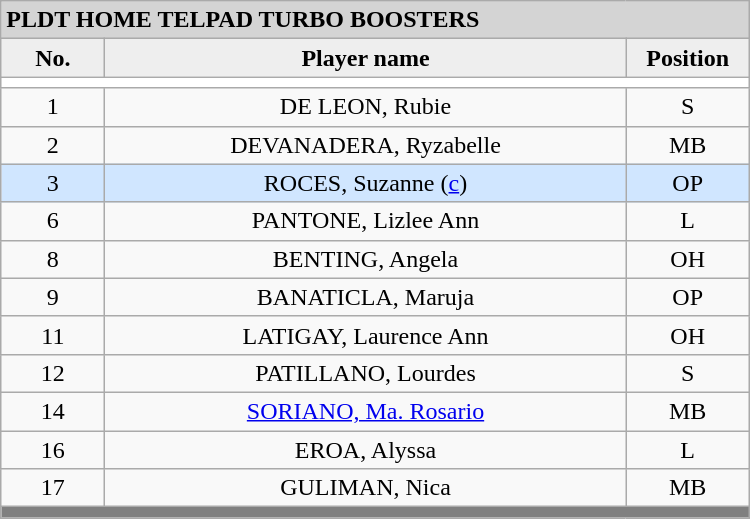<table class='wikitable mw-collapsible mw-collapsed' style='text-align: center; width: 500px; border: none;'>
<tr>
<th style="background:#D4D4D4; text-align:left;" colspan=3> PLDT HOME TELPAD TURBO BOOSTERS</th>
</tr>
<tr style="background:#EEEEEE; font-weight:bold;">
<td width=10%>No.</td>
<td width=50%>Player name</td>
<td width=10%>Position</td>
</tr>
<tr style="background:#FFFFFF;">
<td colspan=3 align=center></td>
</tr>
<tr>
<td align=center>1</td>
<td>DE LEON, Rubie</td>
<td align=center>S</td>
</tr>
<tr>
<td align=center>2</td>
<td>DEVANADERA, Ryzabelle</td>
<td align=center>MB</td>
</tr>
<tr bgcolor=#D0E6FF>
<td align=center>3</td>
<td>ROCES, Suzanne (<a href='#'>c</a>)</td>
<td align=center>OP</td>
</tr>
<tr>
<td align=center>6</td>
<td>PANTONE, Lizlee Ann</td>
<td align=center>L</td>
</tr>
<tr>
<td align=center>8</td>
<td>BENTING, Angela</td>
<td align=center>OH</td>
</tr>
<tr>
<td align=center>9</td>
<td>BANATICLA, Maruja</td>
<td align=center>OP</td>
</tr>
<tr>
<td align=center>11</td>
<td>LATIGAY, Laurence Ann</td>
<td align=center>OH</td>
</tr>
<tr>
<td align=center>12</td>
<td>PATILLANO, Lourdes</td>
<td align=center>S</td>
</tr>
<tr>
<td align=center>14</td>
<td><a href='#'>SORIANO, Ma. Rosario</a></td>
<td align=center>MB</td>
</tr>
<tr>
<td align=center>16</td>
<td>EROA, Alyssa</td>
<td align=center>L</td>
</tr>
<tr>
<td align=center>17</td>
<td>GULIMAN, Nica</td>
<td align=center>MB</td>
</tr>
<tr>
<th style="background:gray;" colspan=3></th>
</tr>
<tr>
</tr>
</table>
